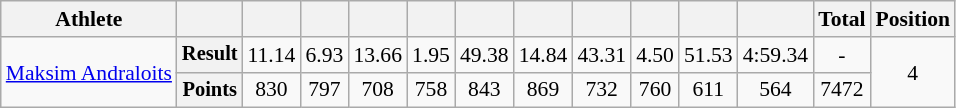<table class="wikitable" style="font-size:90%">
<tr>
<th>Athlete</th>
<th></th>
<th></th>
<th></th>
<th></th>
<th></th>
<th></th>
<th></th>
<th></th>
<th></th>
<th></th>
<th></th>
<th>Total</th>
<th>Position</th>
</tr>
<tr align="center">
<td rowspan="2" align="left"><a href='#'>Maksim Andraloits</a></td>
<th style="font-size:95%">Result</th>
<td>11.14</td>
<td>6.93</td>
<td>13.66</td>
<td>1.95</td>
<td>49.38</td>
<td>14.84</td>
<td>43.31</td>
<td>4.50</td>
<td>51.53</td>
<td>4:59.34</td>
<td>-</td>
<td rowspan="2">4</td>
</tr>
<tr align="center">
<th style="font-size:95%">Points</th>
<td>830</td>
<td>797</td>
<td>708</td>
<td>758</td>
<td>843</td>
<td>869</td>
<td>732</td>
<td>760</td>
<td>611</td>
<td>564</td>
<td>7472</td>
</tr>
</table>
